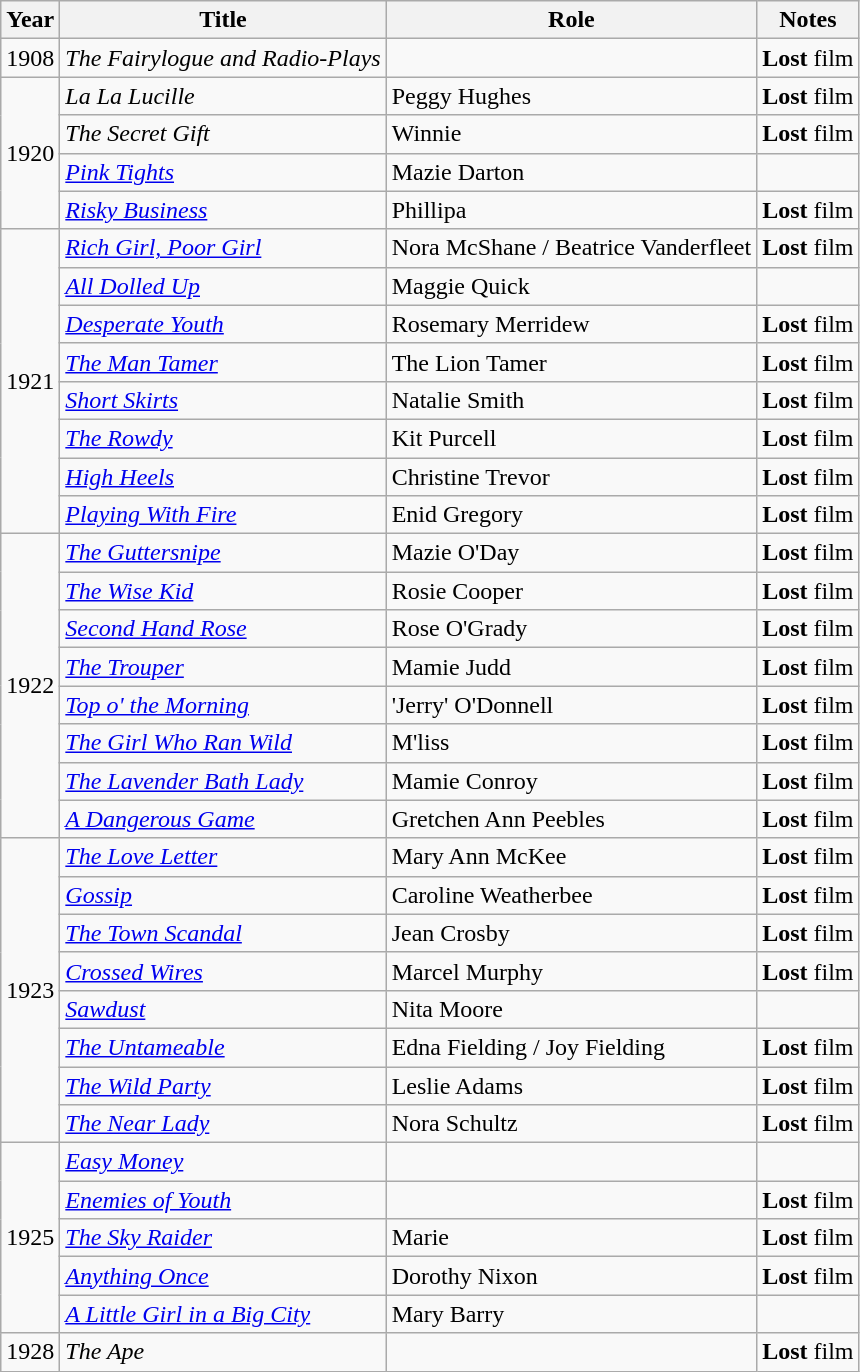<table class="wikitable">
<tr>
<th>Year</th>
<th>Title</th>
<th>Role</th>
<th>Notes</th>
</tr>
<tr>
<td>1908</td>
<td><em>The Fairylogue and Radio-Plays</em></td>
<td></td>
<td><strong>Lost</strong> film</td>
</tr>
<tr>
<td rowspan=4>1920</td>
<td><em>La La Lucille</em></td>
<td>Peggy Hughes</td>
<td><strong>Lost</strong> film</td>
</tr>
<tr>
<td><em>The Secret Gift</em></td>
<td>Winnie</td>
<td><strong>Lost</strong> film</td>
</tr>
<tr>
<td><em><a href='#'>Pink Tights</a></em></td>
<td>Mazie Darton</td>
<td></td>
</tr>
<tr>
<td><em><a href='#'>Risky Business</a></em></td>
<td>Phillipa</td>
<td><strong>Lost</strong> film</td>
</tr>
<tr>
<td rowspan=8>1921</td>
<td><em><a href='#'>Rich Girl, Poor Girl</a></em></td>
<td>Nora McShane / Beatrice Vanderfleet</td>
<td><strong>Lost</strong> film</td>
</tr>
<tr>
<td><em><a href='#'>All Dolled Up</a></em></td>
<td>Maggie Quick</td>
<td></td>
</tr>
<tr>
<td><em><a href='#'>Desperate Youth</a></em></td>
<td>Rosemary Merridew</td>
<td><strong>Lost</strong> film</td>
</tr>
<tr>
<td><em><a href='#'>The Man Tamer</a></em></td>
<td>The Lion Tamer</td>
<td><strong>Lost</strong> film</td>
</tr>
<tr>
<td><em><a href='#'>Short Skirts</a></em></td>
<td>Natalie Smith</td>
<td><strong>Lost</strong> film</td>
</tr>
<tr>
<td><em><a href='#'>The Rowdy</a></em></td>
<td>Kit Purcell</td>
<td><strong>Lost</strong> film</td>
</tr>
<tr>
<td><em><a href='#'>High Heels</a></em></td>
<td>Christine Trevor</td>
<td><strong>Lost</strong> film</td>
</tr>
<tr>
<td><em><a href='#'>Playing With Fire</a></em></td>
<td>Enid Gregory</td>
<td><strong>Lost</strong> film</td>
</tr>
<tr>
<td rowspan=8>1922</td>
<td><em><a href='#'>The Guttersnipe</a></em></td>
<td>Mazie O'Day</td>
<td><strong>Lost</strong> film</td>
</tr>
<tr>
<td><em><a href='#'>The Wise Kid</a></em></td>
<td>Rosie Cooper</td>
<td><strong>Lost</strong> film</td>
</tr>
<tr>
<td><em><a href='#'>Second Hand Rose</a></em></td>
<td>Rose O'Grady</td>
<td><strong>Lost</strong> film</td>
</tr>
<tr>
<td><em><a href='#'>The Trouper</a></em></td>
<td>Mamie Judd</td>
<td><strong>Lost</strong> film</td>
</tr>
<tr>
<td><em><a href='#'>Top o' the Morning</a></em></td>
<td>'Jerry' O'Donnell</td>
<td><strong>Lost</strong> film</td>
</tr>
<tr>
<td><em><a href='#'>The Girl Who Ran Wild</a></em></td>
<td>M'liss</td>
<td><strong>Lost</strong> film</td>
</tr>
<tr>
<td><em><a href='#'>The Lavender Bath Lady</a></em></td>
<td>Mamie Conroy</td>
<td><strong>Lost</strong> film</td>
</tr>
<tr>
<td><em><a href='#'>A Dangerous Game</a></em></td>
<td>Gretchen Ann Peebles</td>
<td><strong>Lost</strong> film</td>
</tr>
<tr>
<td rowspan=8>1923</td>
<td><em><a href='#'>The Love Letter</a></em></td>
<td>Mary Ann McKee</td>
<td><strong>Lost</strong> film</td>
</tr>
<tr>
<td><em><a href='#'>Gossip</a></em></td>
<td>Caroline Weatherbee</td>
<td><strong>Lost</strong> film</td>
</tr>
<tr>
<td><em><a href='#'>The Town Scandal</a></em></td>
<td>Jean Crosby</td>
<td><strong>Lost</strong> film</td>
</tr>
<tr>
<td><em><a href='#'>Crossed Wires</a></em></td>
<td>Marcel Murphy</td>
<td><strong>Lost</strong> film</td>
</tr>
<tr>
<td><em><a href='#'>Sawdust</a></em></td>
<td>Nita Moore</td>
<td></td>
</tr>
<tr>
<td><em><a href='#'>The Untameable</a></em></td>
<td>Edna Fielding / Joy Fielding</td>
<td><strong>Lost</strong> film</td>
</tr>
<tr>
<td><em><a href='#'>The Wild Party</a></em></td>
<td>Leslie Adams</td>
<td><strong>Lost</strong> film</td>
</tr>
<tr>
<td><em><a href='#'>The Near Lady</a></em></td>
<td>Nora Schultz</td>
<td><strong>Lost</strong> film</td>
</tr>
<tr>
<td rowspan=5>1925</td>
<td><em><a href='#'>Easy Money</a></em></td>
<td></td>
<td></td>
</tr>
<tr>
<td><em><a href='#'>Enemies of Youth</a></em></td>
<td></td>
<td><strong>Lost</strong> film</td>
</tr>
<tr>
<td><em><a href='#'>The Sky Raider</a></em></td>
<td>Marie</td>
<td><strong>Lost</strong> film</td>
</tr>
<tr>
<td><em><a href='#'>Anything Once</a></em></td>
<td>Dorothy Nixon</td>
<td><strong>Lost</strong> film</td>
</tr>
<tr>
<td><em><a href='#'>A Little Girl in a Big City</a></em></td>
<td>Mary Barry</td>
<td></td>
</tr>
<tr>
<td>1928</td>
<td><em>The Ape</em></td>
<td></td>
<td><strong>Lost</strong> film</td>
</tr>
</table>
